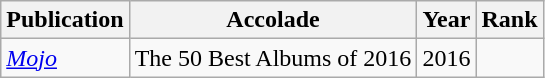<table class="sortable wikitable">
<tr>
<th>Publication</th>
<th>Accolade</th>
<th>Year</th>
<th>Rank</th>
</tr>
<tr>
<td><em><a href='#'>Mojo</a></em></td>
<td>The 50 Best Albums of 2016</td>
<td>2016</td>
<td></td>
</tr>
</table>
